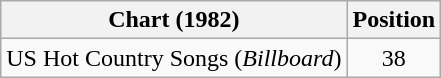<table class="wikitable">
<tr>
<th>Chart (1982)</th>
<th>Position</th>
</tr>
<tr>
<td>US Hot Country Songs (<em>Billboard</em>)</td>
<td align="center">38</td>
</tr>
</table>
